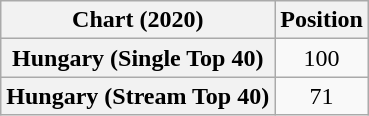<table class="wikitable sortable plainrowheaders" style="text-align:center">
<tr>
<th scope="col">Chart (2020)</th>
<th scope="col">Position</th>
</tr>
<tr>
<th scope="row">Hungary (Single Top 40)</th>
<td>100</td>
</tr>
<tr>
<th scope="row">Hungary (Stream Top 40)</th>
<td>71</td>
</tr>
</table>
